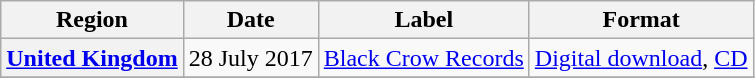<table class="wikitable sortable plainrowheaders">
<tr>
<th scope="col">Region</th>
<th scope="col">Date</th>
<th scope="col">Label</th>
<th scope="col">Format</th>
</tr>
<tr>
<th scope="row"><a href='#'>United Kingdom</a></th>
<td>28 July 2017</td>
<td><a href='#'>Black Crow Records</a></td>
<td><a href='#'>Digital download</a>, <a href='#'>CD</a></td>
</tr>
<tr>
</tr>
</table>
